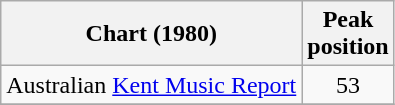<table class="wikitable sortable">
<tr>
<th>Chart (1980)</th>
<th>Peak<br>position</th>
</tr>
<tr>
<td>Australian <a href='#'>Kent Music Report</a></td>
<td style="text-align:center;">53</td>
</tr>
<tr>
</tr>
</table>
